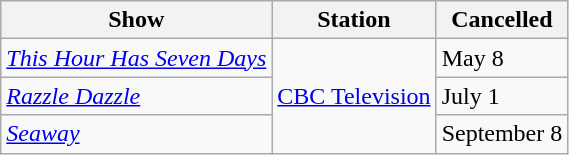<table class="wikitable">
<tr>
<th>Show</th>
<th>Station</th>
<th>Cancelled</th>
</tr>
<tr>
<td><em><a href='#'>This Hour Has Seven Days</a></em></td>
<td rowspan="3"><a href='#'>CBC Television</a></td>
<td>May 8</td>
</tr>
<tr>
<td><em><a href='#'>Razzle Dazzle</a></em></td>
<td>July 1</td>
</tr>
<tr>
<td><em><a href='#'>Seaway</a></em></td>
<td>September 8</td>
</tr>
</table>
